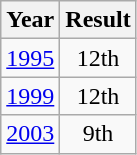<table class="wikitable" style="text-align:center">
<tr>
<th>Year</th>
<th>Result</th>
</tr>
<tr>
<td><a href='#'>1995</a></td>
<td>12th</td>
</tr>
<tr>
<td><a href='#'>1999</a></td>
<td>12th</td>
</tr>
<tr>
<td><a href='#'>2003</a></td>
<td>9th</td>
</tr>
</table>
